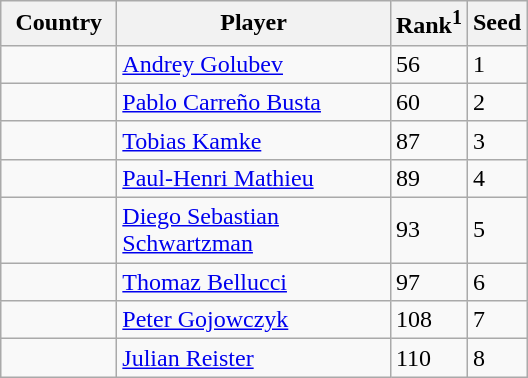<table class="sortable wikitable">
<tr>
<th width="70">Country</th>
<th width="175">Player</th>
<th>Rank<sup>1</sup></th>
<th>Seed</th>
</tr>
<tr>
<td></td>
<td><a href='#'>Andrey Golubev</a></td>
<td>56</td>
<td>1</td>
</tr>
<tr>
<td></td>
<td><a href='#'>Pablo Carreño Busta</a></td>
<td>60</td>
<td>2</td>
</tr>
<tr>
<td></td>
<td><a href='#'>Tobias Kamke</a></td>
<td>87</td>
<td>3</td>
</tr>
<tr>
<td></td>
<td><a href='#'>Paul-Henri Mathieu</a></td>
<td>89</td>
<td>4</td>
</tr>
<tr>
<td></td>
<td><a href='#'>Diego Sebastian Schwartzman</a></td>
<td>93</td>
<td>5</td>
</tr>
<tr>
<td></td>
<td><a href='#'>Thomaz Bellucci</a></td>
<td>97</td>
<td>6</td>
</tr>
<tr>
<td></td>
<td><a href='#'>Peter Gojowczyk</a></td>
<td>108</td>
<td>7</td>
</tr>
<tr>
<td></td>
<td><a href='#'>Julian Reister</a></td>
<td>110</td>
<td>8</td>
</tr>
</table>
